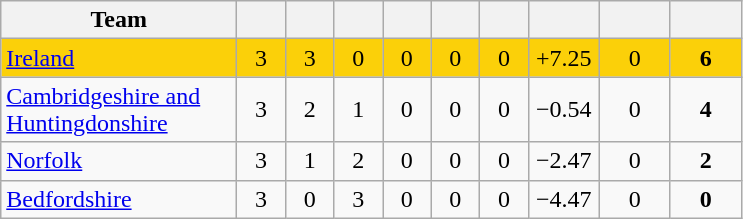<table class="wikitable" style="text-align:center">
<tr>
<th width="150">Team</th>
<th width="25"></th>
<th width="25"></th>
<th width="25"></th>
<th width="25"></th>
<th width="25"></th>
<th width="25"></th>
<th width="40"></th>
<th width="40"></th>
<th width="40"></th>
</tr>
<tr style="background:#fbd009">
<td style="text-align:left"><a href='#'>Ireland</a></td>
<td>3</td>
<td>3</td>
<td>0</td>
<td>0</td>
<td>0</td>
<td>0</td>
<td>+7.25</td>
<td>0</td>
<td><strong>6</strong></td>
</tr>
<tr>
<td style="text-align:left"><a href='#'>Cambridgeshire and Huntingdonshire</a></td>
<td>3</td>
<td>2</td>
<td>1</td>
<td>0</td>
<td>0</td>
<td>0</td>
<td>−0.54</td>
<td>0</td>
<td><strong>4</strong></td>
</tr>
<tr>
<td style="text-align:left"><a href='#'>Norfolk</a></td>
<td>3</td>
<td>1</td>
<td>2</td>
<td>0</td>
<td>0</td>
<td>0</td>
<td>−2.47</td>
<td>0</td>
<td><strong>2</strong></td>
</tr>
<tr>
<td style="text-align:left"><a href='#'>Bedfordshire</a></td>
<td>3</td>
<td>0</td>
<td>3</td>
<td>0</td>
<td>0</td>
<td>0</td>
<td>−4.47</td>
<td>0</td>
<td><strong>0</strong></td>
</tr>
</table>
